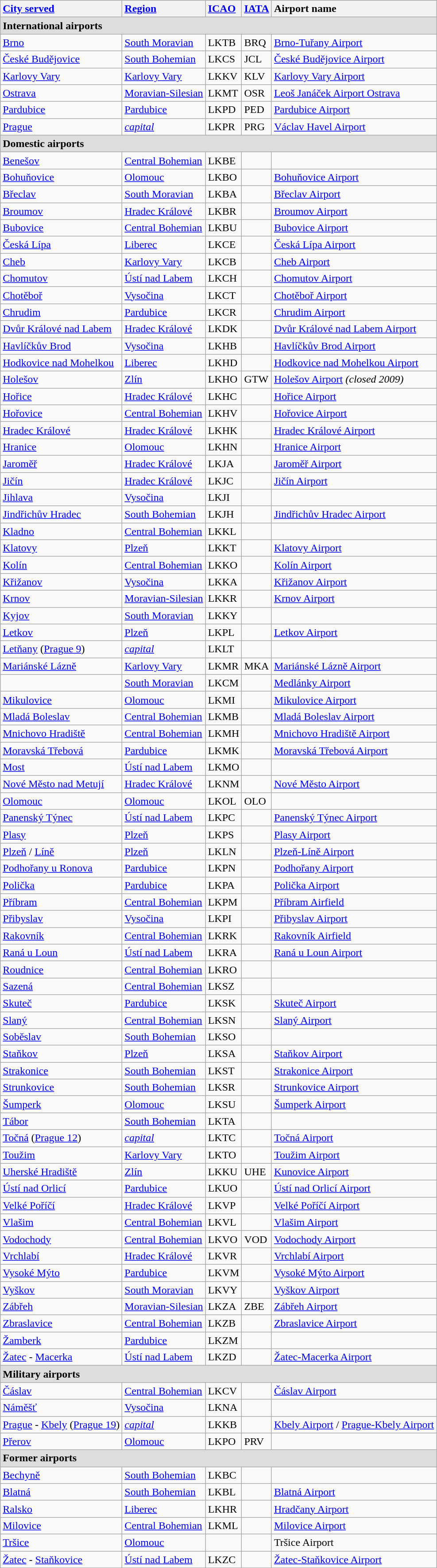<table class="wikitable sortable mw-collapsible">
<tr style="vertical-align:baseline;">
<th style="text-align:left;"><a href='#'>City served</a></th>
<th style="text-align:left;"><a href='#'>Region</a></th>
<th style="text-align:left;"><a href='#'>ICAO</a></th>
<th style="text-align:left;"><a href='#'>IATA</a></th>
<th style="text-align:left;">Airport name</th>
</tr>
<tr class="sortbottom" style="background:#ddd;">
<td colspan="5"><strong>International airports</strong></td>
</tr>
<tr valign="top">
<td><a href='#'>Brno</a></td>
<td><a href='#'>South Moravian</a></td>
<td>LKTB</td>
<td>BRQ</td>
<td><a href='#'>Brno-Tuřany Airport</a></td>
</tr>
<tr valign="top">
<td><a href='#'>České Budějovice</a></td>
<td><a href='#'>South Bohemian</a></td>
<td>LKCS</td>
<td>JCL</td>
<td><a href='#'>České Budějovice Airport</a></td>
</tr>
<tr valign="top">
<td><a href='#'>Karlovy Vary</a></td>
<td><a href='#'>Karlovy Vary</a></td>
<td>LKKV</td>
<td>KLV</td>
<td><a href='#'>Karlovy Vary Airport</a></td>
</tr>
<tr valign="top">
<td><a href='#'>Ostrava</a></td>
<td><a href='#'>Moravian-Silesian</a></td>
<td>LKMT</td>
<td>OSR</td>
<td><a href='#'>Leoš Janáček Airport Ostrava</a></td>
</tr>
<tr valign="top">
<td><a href='#'>Pardubice</a></td>
<td><a href='#'>Pardubice</a></td>
<td>LKPD</td>
<td>PED</td>
<td><a href='#'>Pardubice Airport</a></td>
</tr>
<tr valign="top">
<td><a href='#'>Prague</a></td>
<td><a href='#'><em>capital</em></a></td>
<td>LKPR</td>
<td>PRG</td>
<td><a href='#'>Václav Havel Airport</a></td>
</tr>
<tr class="sortbottom" style="background:#ddd;">
<td colspan="5"><strong>Domestic airports</strong></td>
</tr>
<tr valign="top">
<td><a href='#'>Benešov</a></td>
<td><a href='#'>Central Bohemian</a></td>
<td>LKBE</td>
<td></td>
<td></td>
</tr>
<tr valign="top">
<td><a href='#'>Bohuňovice</a></td>
<td><a href='#'>Olomouc</a></td>
<td>LKBO</td>
<td></td>
<td><a href='#'>Bohuňovice Airport</a></td>
</tr>
<tr valign="top">
<td><a href='#'>Břeclav</a></td>
<td><a href='#'>South Moravian</a></td>
<td>LKBA</td>
<td></td>
<td><a href='#'>Břeclav Airport</a></td>
</tr>
<tr valign="top">
<td><a href='#'>Broumov</a></td>
<td><a href='#'>Hradec Králové</a></td>
<td>LKBR</td>
<td></td>
<td><a href='#'>Broumov Airport</a></td>
</tr>
<tr valign="top">
<td><a href='#'>Bubovice</a></td>
<td><a href='#'>Central Bohemian</a></td>
<td>LKBU</td>
<td></td>
<td><a href='#'>Bubovice Airport</a></td>
</tr>
<tr valign="top">
<td><a href='#'>Česká Lípa</a></td>
<td><a href='#'>Liberec</a></td>
<td>LKCE</td>
<td></td>
<td><a href='#'>Česká Lípa Airport</a></td>
</tr>
<tr valign="top">
<td><a href='#'>Cheb</a></td>
<td><a href='#'>Karlovy Vary</a></td>
<td>LKCB</td>
<td></td>
<td><a href='#'>Cheb Airport</a></td>
</tr>
<tr valign="top">
<td><a href='#'>Chomutov</a></td>
<td><a href='#'>Ústí nad Labem</a></td>
<td>LKCH</td>
<td></td>
<td><a href='#'>Chomutov Airport</a></td>
</tr>
<tr valign="top">
<td><a href='#'>Chotěboř</a></td>
<td><a href='#'>Vysočina</a></td>
<td>LKCT</td>
<td></td>
<td><a href='#'>Chotěboř Airport</a></td>
</tr>
<tr valign="top">
<td><a href='#'>Chrudim</a></td>
<td><a href='#'>Pardubice</a></td>
<td>LKCR</td>
<td></td>
<td><a href='#'>Chrudim Airport</a> </td>
</tr>
<tr valign="top">
<td><a href='#'>Dvůr Králové nad Labem</a></td>
<td><a href='#'>Hradec Králové</a></td>
<td>LKDK</td>
<td></td>
<td><a href='#'>Dvůr Králové nad Labem Airport</a></td>
</tr>
<tr valign="top">
<td><a href='#'>Havlíčkův Brod</a></td>
<td><a href='#'>Vysočina</a></td>
<td>LKHB</td>
<td></td>
<td><a href='#'>Havlíčkův Brod Airport</a></td>
</tr>
<tr valign="top">
<td><a href='#'>Hodkovice nad Mohelkou</a></td>
<td><a href='#'>Liberec</a></td>
<td>LKHD</td>
<td></td>
<td><a href='#'>Hodkovice nad Mohelkou Airport</a></td>
</tr>
<tr valign="top">
<td><a href='#'>Holešov</a></td>
<td><a href='#'>Zlín</a></td>
<td>LKHO</td>
<td>GTW</td>
<td><a href='#'>Holešov Airport</a> <em>(closed 2009)</em></td>
</tr>
<tr valign="top">
<td><a href='#'>Hořice</a></td>
<td><a href='#'>Hradec Králové</a></td>
<td>LKHC</td>
<td></td>
<td><a href='#'>Hořice Airport</a></td>
</tr>
<tr valign="top">
<td><a href='#'>Hořovice</a></td>
<td><a href='#'>Central Bohemian</a></td>
<td>LKHV</td>
<td></td>
<td><a href='#'>Hořovice Airport</a></td>
</tr>
<tr valign="top">
<td><a href='#'>Hradec Králové</a></td>
<td><a href='#'>Hradec Králové</a></td>
<td>LKHK</td>
<td></td>
<td><a href='#'>Hradec Králové Airport</a></td>
</tr>
<tr valign="top">
<td><a href='#'>Hranice</a></td>
<td><a href='#'>Olomouc</a></td>
<td>LKHN</td>
<td></td>
<td><a href='#'>Hranice Airport</a></td>
</tr>
<tr valign="top">
<td><a href='#'>Jaroměř</a></td>
<td><a href='#'>Hradec Králové</a></td>
<td>LKJA</td>
<td></td>
<td><a href='#'>Jaroměř Airport</a></td>
</tr>
<tr valign="top">
<td><a href='#'>Jičín</a></td>
<td><a href='#'>Hradec Králové</a></td>
<td>LKJC</td>
<td></td>
<td><a href='#'>Jičín Airport</a></td>
</tr>
<tr valign="top">
<td><a href='#'>Jihlava</a></td>
<td><a href='#'>Vysočina</a></td>
<td>LKJI</td>
<td></td>
<td></td>
</tr>
<tr valign="top">
<td><a href='#'>Jindřichův Hradec</a></td>
<td><a href='#'>South Bohemian</a></td>
<td>LKJH</td>
<td></td>
<td><a href='#'>Jindřichův Hradec Airport</a></td>
</tr>
<tr valign="top">
<td><a href='#'>Kladno</a></td>
<td><a href='#'>Central Bohemian</a></td>
<td>LKKL</td>
<td></td>
<td></td>
</tr>
<tr valign="top">
<td><a href='#'>Klatovy</a></td>
<td><a href='#'>Plzeň</a></td>
<td>LKKT</td>
<td></td>
<td><a href='#'>Klatovy Airport</a></td>
</tr>
<tr valign="top">
<td><a href='#'>Kolín</a></td>
<td><a href='#'>Central Bohemian</a></td>
<td>LKKO</td>
<td></td>
<td><a href='#'>Kolín Airport</a></td>
</tr>
<tr valign="top">
<td><a href='#'>Křižanov</a></td>
<td><a href='#'>Vysočina</a></td>
<td>LKKA</td>
<td></td>
<td><a href='#'>Křižanov Airport</a></td>
</tr>
<tr valign="top">
<td><a href='#'>Krnov</a></td>
<td><a href='#'>Moravian-Silesian</a></td>
<td>LKKR</td>
<td></td>
<td><a href='#'>Krnov Airport</a></td>
</tr>
<tr valign="top">
<td><a href='#'>Kyjov</a></td>
<td><a href='#'>South Moravian</a></td>
<td>LKKY</td>
<td></td>
<td></td>
</tr>
<tr valign="top">
<td><a href='#'>Letkov</a></td>
<td><a href='#'>Plzeň</a></td>
<td>LKPL</td>
<td></td>
<td><a href='#'>Letkov Airport</a> </td>
</tr>
<tr valign="top">
<td><a href='#'>Letňany</a> (<a href='#'>Prague 9</a>)</td>
<td><a href='#'><em>capital</em></a></td>
<td>LKLT</td>
<td></td>
<td></td>
</tr>
<tr valign="top">
<td><a href='#'>Mariánské Lázně</a></td>
<td><a href='#'>Karlovy Vary</a></td>
<td>LKMR</td>
<td>MKA</td>
<td><a href='#'>Mariánské Lázně Airport</a></td>
</tr>
<tr valign="top">
<td></td>
<td><a href='#'>South Moravian</a></td>
<td>LKCM</td>
<td></td>
<td><a href='#'>Medlánky Airport</a></td>
</tr>
<tr valign="top">
<td><a href='#'>Mikulovice</a></td>
<td><a href='#'>Olomouc</a></td>
<td>LKMI</td>
<td></td>
<td><a href='#'>Mikulovice Airport</a></td>
</tr>
<tr valign="top">
<td><a href='#'>Mladá Boleslav</a></td>
<td><a href='#'>Central Bohemian</a></td>
<td>LKMB</td>
<td></td>
<td><a href='#'>Mladá Boleslav Airport</a></td>
</tr>
<tr valign="top">
<td><a href='#'>Mnichovo Hradiště</a></td>
<td><a href='#'>Central Bohemian</a></td>
<td>LKMH</td>
<td></td>
<td><a href='#'>Mnichovo Hradiště Airport</a></td>
</tr>
<tr valign="top">
<td><a href='#'>Moravská Třebová</a></td>
<td><a href='#'>Pardubice</a></td>
<td>LKMK</td>
<td></td>
<td><a href='#'>Moravská Třebová Airport</a></td>
</tr>
<tr valign="top">
<td><a href='#'>Most</a></td>
<td><a href='#'>Ústí nad Labem</a></td>
<td>LKMO</td>
<td></td>
<td></td>
</tr>
<tr valign="top">
<td><a href='#'>Nové Město nad Metují</a></td>
<td><a href='#'>Hradec Králové</a></td>
<td>LKNM</td>
<td></td>
<td><a href='#'>Nové Město Airport</a></td>
</tr>
<tr valign="top">
<td><a href='#'>Olomouc</a></td>
<td><a href='#'>Olomouc</a></td>
<td>LKOL</td>
<td>OLO</td>
<td></td>
</tr>
<tr valign="top">
<td><a href='#'>Panenský Týnec</a></td>
<td><a href='#'>Ústí nad Labem</a></td>
<td>LKPC</td>
<td></td>
<td><a href='#'>Panenský Týnec Airport</a></td>
</tr>
<tr valign="top">
<td><a href='#'>Plasy</a></td>
<td><a href='#'>Plzeň</a></td>
<td>LKPS</td>
<td></td>
<td><a href='#'>Plasy Airport</a></td>
</tr>
<tr valign="top">
<td><a href='#'>Plzeň</a> / <a href='#'>Líně</a></td>
<td><a href='#'>Plzeň</a></td>
<td>LKLN</td>
<td></td>
<td><a href='#'>Plzeň-Líně Airport</a></td>
</tr>
<tr valign="top">
<td><a href='#'>Podhořany u Ronova</a></td>
<td><a href='#'>Pardubice</a></td>
<td>LKPN</td>
<td></td>
<td><a href='#'>Podhořany Airport</a> </td>
</tr>
<tr valign="top">
<td><a href='#'>Polička</a></td>
<td><a href='#'>Pardubice</a></td>
<td>LKPA</td>
<td></td>
<td><a href='#'>Polička Airport</a></td>
</tr>
<tr valign="top">
<td><a href='#'>Příbram</a></td>
<td><a href='#'>Central Bohemian</a></td>
<td>LKPM</td>
<td></td>
<td><a href='#'>Příbram Airfield</a></td>
</tr>
<tr valign="top">
<td><a href='#'>Přibyslav</a></td>
<td><a href='#'>Vysočina</a></td>
<td>LKPI</td>
<td></td>
<td><a href='#'>Přibyslav Airport</a></td>
</tr>
<tr valign="top">
<td><a href='#'>Rakovník</a></td>
<td><a href='#'>Central Bohemian</a></td>
<td>LKRK</td>
<td></td>
<td><a href='#'>Rakovník Airfield</a></td>
</tr>
<tr valign="top">
<td><a href='#'>Raná u Loun</a></td>
<td><a href='#'>Ústí nad Labem</a></td>
<td>LKRA</td>
<td></td>
<td><a href='#'>Raná u Loun Airport</a></td>
</tr>
<tr valign="top">
<td><a href='#'>Roudnice</a></td>
<td><a href='#'>Central Bohemian</a></td>
<td>LKRO</td>
<td></td>
<td></td>
</tr>
<tr valign="top">
<td><a href='#'>Sazená</a></td>
<td><a href='#'>Central Bohemian</a></td>
<td>LKSZ</td>
<td></td>
<td></td>
</tr>
<tr valign="top">
<td><a href='#'>Skuteč</a></td>
<td><a href='#'>Pardubice</a></td>
<td>LKSK</td>
<td></td>
<td><a href='#'>Skuteč Airport</a></td>
</tr>
<tr valign="top">
<td><a href='#'>Slaný</a></td>
<td><a href='#'>Central Bohemian</a></td>
<td>LKSN</td>
<td></td>
<td><a href='#'>Slaný Airport</a></td>
</tr>
<tr valign="top">
<td><a href='#'>Soběslav</a></td>
<td><a href='#'>South Bohemian</a></td>
<td>LKSO</td>
<td></td>
<td></td>
</tr>
<tr valign="top">
<td><a href='#'>Staňkov</a></td>
<td><a href='#'>Plzeň</a></td>
<td>LKSA</td>
<td></td>
<td><a href='#'>Staňkov Airport</a></td>
</tr>
<tr valign="top">
<td><a href='#'>Strakonice</a></td>
<td><a href='#'>South Bohemian</a></td>
<td>LKST</td>
<td></td>
<td><a href='#'>Strakonice Airport</a></td>
</tr>
<tr valign="top">
<td><a href='#'>Strunkovice</a></td>
<td><a href='#'>South Bohemian</a></td>
<td>LKSR</td>
<td></td>
<td><a href='#'>Strunkovice Airport</a></td>
</tr>
<tr valign="top">
<td><a href='#'>Šumperk</a></td>
<td><a href='#'>Olomouc</a></td>
<td>LKSU</td>
<td></td>
<td><a href='#'>Šumperk Airport</a></td>
</tr>
<tr valign="top">
<td><a href='#'>Tábor</a></td>
<td><a href='#'>South Bohemian</a></td>
<td>LKTA</td>
<td></td>
<td></td>
</tr>
<tr valign="top">
<td><a href='#'>Točná</a> (<a href='#'>Prague 12</a>)</td>
<td><a href='#'><em>capital</em></a></td>
<td>LKTC</td>
<td></td>
<td><a href='#'>Točná Airport</a></td>
</tr>
<tr valign="top">
<td><a href='#'>Toužim</a></td>
<td><a href='#'>Karlovy Vary</a></td>
<td>LKTO</td>
<td></td>
<td><a href='#'>Toužim Airport</a></td>
</tr>
<tr valign="top">
<td><a href='#'>Uherské Hradiště</a></td>
<td><a href='#'>Zlín</a></td>
<td>LKKU</td>
<td>UHE</td>
<td><a href='#'>Kunovice Airport</a></td>
</tr>
<tr valign="top">
<td><a href='#'>Ústí nad Orlicí</a></td>
<td><a href='#'>Pardubice</a></td>
<td>LKUO</td>
<td></td>
<td><a href='#'>Ústí nad Orlicí Airport</a></td>
</tr>
<tr valign="top">
<td><a href='#'>Velké Poříčí</a></td>
<td><a href='#'>Hradec Králové</a></td>
<td>LKVP</td>
<td></td>
<td><a href='#'>Velké Poříčí Airport</a></td>
</tr>
<tr valign="top">
<td><a href='#'>Vlašim</a></td>
<td><a href='#'>Central Bohemian</a></td>
<td>LKVL</td>
<td></td>
<td><a href='#'>Vlašim Airport</a></td>
</tr>
<tr valign="top">
<td><a href='#'>Vodochody</a></td>
<td><a href='#'>Central Bohemian</a></td>
<td>LKVO</td>
<td>VOD</td>
<td><a href='#'>Vodochody Airport</a></td>
</tr>
<tr valign="top">
<td><a href='#'>Vrchlabí</a></td>
<td><a href='#'>Hradec Králové</a></td>
<td>LKVR</td>
<td></td>
<td><a href='#'>Vrchlabí Airport</a></td>
</tr>
<tr valign="top">
<td><a href='#'>Vysoké Mýto</a></td>
<td><a href='#'>Pardubice</a></td>
<td>LKVM</td>
<td></td>
<td><a href='#'>Vysoké Mýto Airport</a></td>
</tr>
<tr valign="top">
<td><a href='#'>Vyškov</a></td>
<td><a href='#'>South Moravian</a></td>
<td>LKVY</td>
<td></td>
<td><a href='#'>Vyškov Airport</a></td>
</tr>
<tr valign="top">
<td><a href='#'>Zábřeh</a></td>
<td><a href='#'>Moravian-Silesian</a></td>
<td>LKZA</td>
<td>ZBE</td>
<td><a href='#'>Zábřeh Airport</a></td>
</tr>
<tr valign="top">
<td><a href='#'>Zbraslavice</a></td>
<td><a href='#'>Central Bohemian</a></td>
<td>LKZB</td>
<td></td>
<td><a href='#'>Zbraslavice Airport</a></td>
</tr>
<tr valign="top">
<td><a href='#'>Žamberk</a></td>
<td><a href='#'>Pardubice</a></td>
<td>LKZM</td>
<td></td>
<td></td>
</tr>
<tr valign="top">
<td><a href='#'>Žatec</a> - <a href='#'>Macerka</a></td>
<td><a href='#'>Ústí nad Labem</a></td>
<td>LKZD</td>
<td></td>
<td><a href='#'>Žatec-Macerka Airport</a></td>
</tr>
<tr class="sortbottom" style="background:#ddd;">
<td colspan="5"><strong>Military airports</strong></td>
</tr>
<tr valign="top">
<td><a href='#'>Čáslav</a></td>
<td><a href='#'>Central Bohemian</a></td>
<td>LKCV</td>
<td></td>
<td><a href='#'>Čáslav Airport</a> </td>
</tr>
<tr valign="top">
<td><a href='#'>Náměšť</a></td>
<td><a href='#'>Vysočina</a></td>
<td>LKNA</td>
<td></td>
<td> </td>
</tr>
<tr valign="top">
<td><a href='#'>Prague</a> - <a href='#'>Kbely</a> (<a href='#'>Prague 19</a>)</td>
<td><a href='#'><em>capital</em></a></td>
<td>LKKB</td>
<td></td>
<td><a href='#'>Kbely Airport</a> / <a href='#'>Prague-Kbely Airport</a> </td>
</tr>
<tr valign="top">
<td><a href='#'>Přerov</a></td>
<td><a href='#'>Olomouc</a></td>
<td>LKPO</td>
<td>PRV</td>
<td> </td>
</tr>
<tr class="sortbottom" style="background:#ddd;">
<td colspan="5"><strong>Former airports</strong></td>
</tr>
<tr valign="top">
<td><a href='#'>Bechyně</a></td>
<td><a href='#'>South Bohemian</a></td>
<td>LKBC</td>
<td></td>
<td></td>
</tr>
<tr valign="top">
<td><a href='#'>Blatná</a></td>
<td><a href='#'>South Bohemian</a></td>
<td>LKBL</td>
<td></td>
<td><a href='#'>Blatná Airport</a></td>
</tr>
<tr valign="top">
<td><a href='#'>Ralsko</a></td>
<td><a href='#'>Liberec</a></td>
<td>LKHR</td>
<td></td>
<td><a href='#'>Hradčany Airport</a></td>
</tr>
<tr valign="top">
<td><a href='#'>Milovice</a></td>
<td><a href='#'>Central Bohemian</a></td>
<td>LKML</td>
<td></td>
<td><a href='#'>Milovice Airport</a></td>
</tr>
<tr>
<td><a href='#'>Tršice</a></td>
<td><a href='#'>Olomouc</a></td>
<td></td>
<td></td>
<td>Tršice Airport</td>
</tr>
<tr valign="top">
<td><a href='#'>Žatec</a> - <a href='#'>Staňkovice</a></td>
<td><a href='#'>Ústí nad Labem</a></td>
<td>LKZC</td>
<td></td>
<td><a href='#'>Žatec-Staňkovice Airport</a></td>
</tr>
</table>
